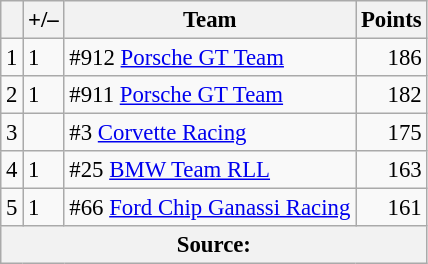<table class="wikitable" style="font-size: 95%;">
<tr>
<th scope="col"></th>
<th scope="col">+/–</th>
<th scope="col">Team</th>
<th scope="col">Points</th>
</tr>
<tr>
<td align=center>1</td>
<td align="left"> 1</td>
<td> #912 <a href='#'>Porsche GT Team</a></td>
<td align=right>186</td>
</tr>
<tr>
<td align=center>2</td>
<td align="left"> 1</td>
<td> #911 <a href='#'>Porsche GT Team</a></td>
<td align=right>182</td>
</tr>
<tr>
<td align=center>3</td>
<td align="left"></td>
<td> #3 <a href='#'>Corvette Racing</a></td>
<td align=right>175</td>
</tr>
<tr>
<td align=center>4</td>
<td align="left"> 1</td>
<td> #25 <a href='#'>BMW Team RLL</a></td>
<td align=right>163</td>
</tr>
<tr>
<td align=center>5</td>
<td align="left"> 1</td>
<td> #66 <a href='#'>Ford Chip Ganassi Racing</a></td>
<td align=right>161</td>
</tr>
<tr>
<th colspan=5>Source:</th>
</tr>
</table>
